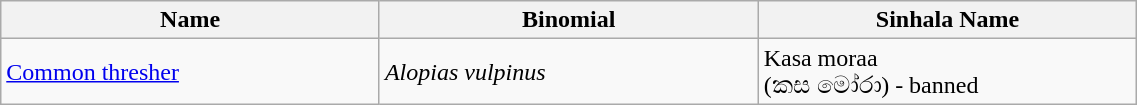<table width=60% class="wikitable">
<tr>
<th width=20%>Name</th>
<th width=20%>Binomial</th>
<th width=20%>Sinhala Name</th>
</tr>
<tr>
<td><a href='#'>Common thresher</a><br></td>
<td><em>Alopias vulpinus</em></td>
<td>Kasa moraa <br> (කස මෝරා) - banned</td>
</tr>
</table>
